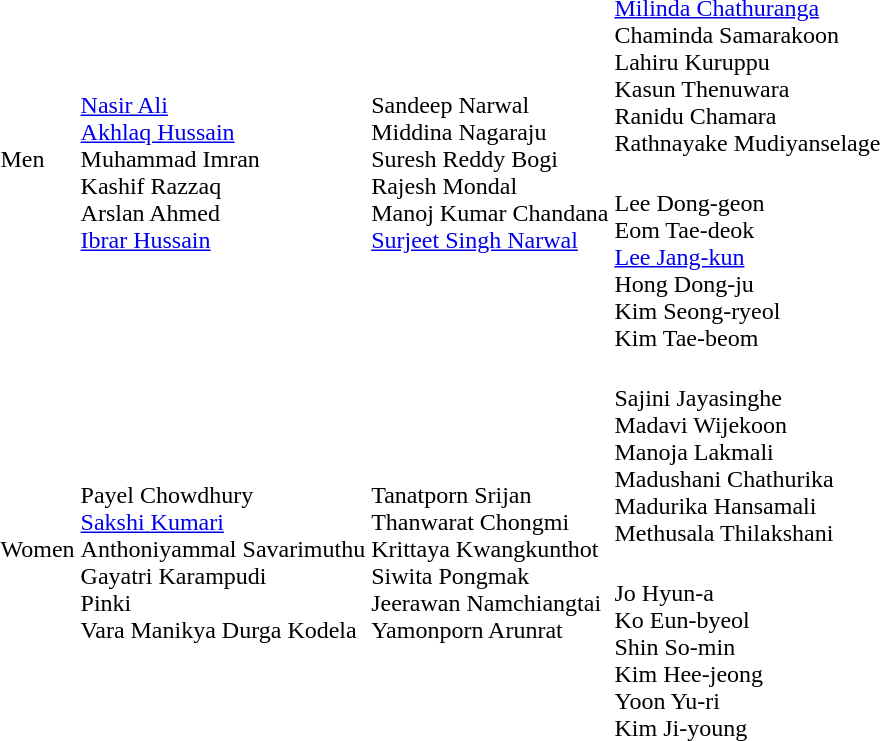<table>
<tr>
<td rowspan=2>Men</td>
<td rowspan=2><br><a href='#'>Nasir Ali</a><br><a href='#'>Akhlaq Hussain</a><br>Muhammad Imran<br>Kashif Razzaq<br>Arslan Ahmed<br><a href='#'>Ibrar Hussain</a></td>
<td rowspan=2><br>Sandeep Narwal<br>Middina Nagaraju<br>Suresh Reddy Bogi<br>Rajesh Mondal<br>Manoj Kumar Chandana<br><a href='#'>Surjeet Singh Narwal</a></td>
<td><br><a href='#'>Milinda Chathuranga</a><br>Chaminda Samarakoon<br>Lahiru Kuruppu<br>Kasun Thenuwara<br>Ranidu Chamara<br>Rathnayake Mudiyanselage</td>
</tr>
<tr>
<td><br>Lee Dong-geon<br>Eom Tae-deok<br><a href='#'>Lee Jang-kun</a><br>Hong Dong-ju<br>Kim Seong-ryeol<br>Kim Tae-beom</td>
</tr>
<tr>
<td rowspan=2>Women</td>
<td rowspan=2><br>Payel Chowdhury<br><a href='#'>Sakshi Kumari</a><br>Anthoniyammal Savarimuthu<br>Gayatri Karampudi<br>Pinki<br>Vara Manikya Durga Kodela</td>
<td rowspan=2><br>Tanatporn Srijan<br>Thanwarat Chongmi<br>Krittaya Kwangkunthot<br>Siwita Pongmak<br>Jeerawan Namchiangtai<br>Yamonporn Arunrat</td>
<td><br>Sajini Jayasinghe<br>Madavi Wijekoon<br>Manoja Lakmali<br>Madushani Chathurika<br>Madurika Hansamali<br>Methusala Thilakshani</td>
</tr>
<tr>
<td><br>Jo Hyun-a<br>Ko Eun-byeol<br>Shin So-min<br>Kim Hee-jeong<br>Yoon Yu-ri<br>Kim Ji-young</td>
</tr>
</table>
